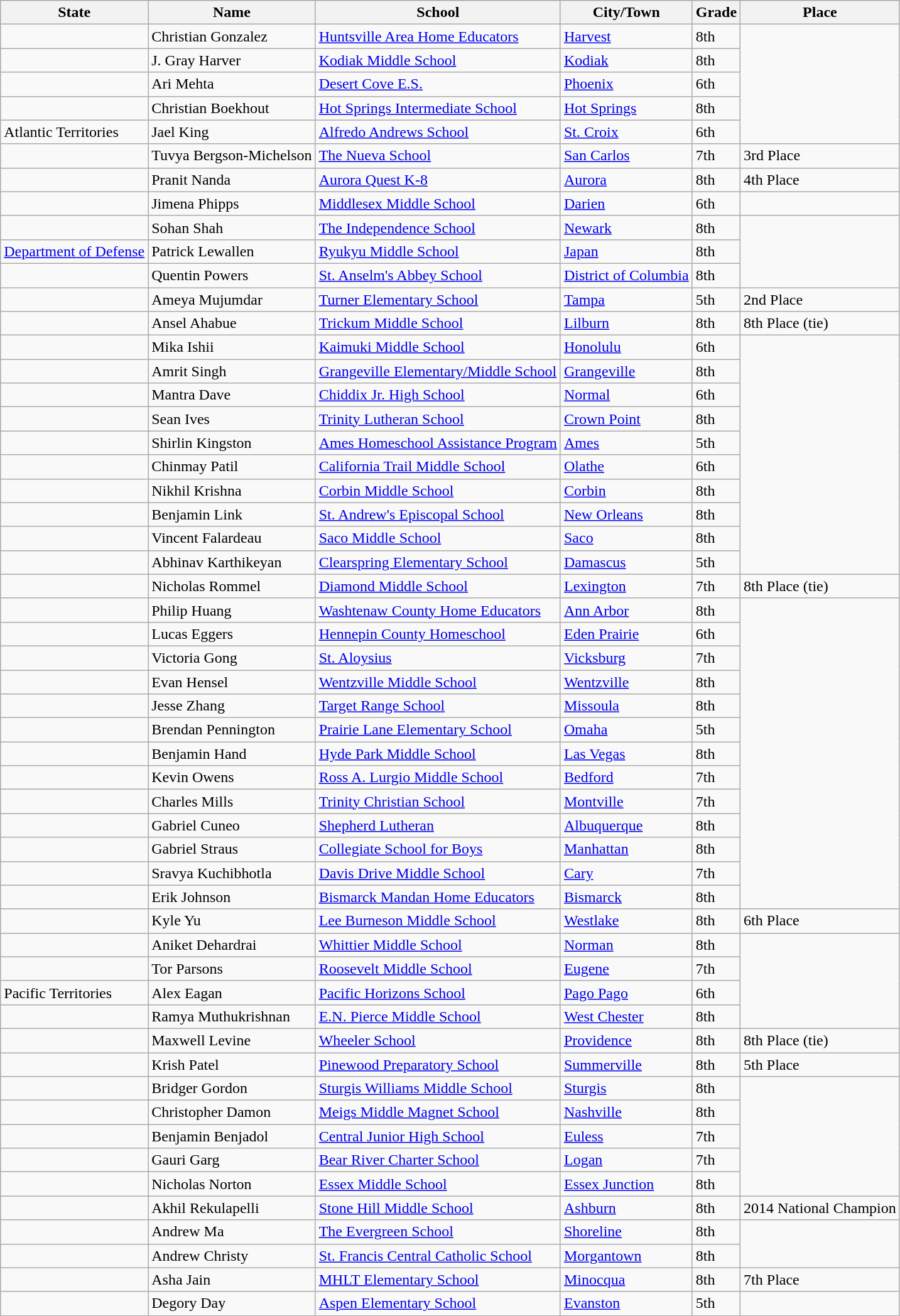<table class="wikitable">
<tr>
<th>State</th>
<th>Name</th>
<th>School</th>
<th>City/Town</th>
<th>Grade</th>
<th>Place</th>
</tr>
<tr>
<td></td>
<td>Christian Gonzalez</td>
<td><a href='#'>Huntsville Area Home Educators</a></td>
<td><a href='#'>Harvest</a></td>
<td>8th</td>
</tr>
<tr>
<td></td>
<td>J. Gray Harver</td>
<td><a href='#'>Kodiak Middle School</a></td>
<td><a href='#'>Kodiak</a></td>
<td>8th</td>
</tr>
<tr>
<td></td>
<td>Ari Mehta</td>
<td><a href='#'>Desert Cove E.S.</a></td>
<td><a href='#'>Phoenix</a></td>
<td>6th</td>
</tr>
<tr>
<td></td>
<td>Christian Boekhout</td>
<td><a href='#'>Hot Springs Intermediate School</a></td>
<td><a href='#'>Hot Springs</a></td>
<td>8th</td>
</tr>
<tr>
<td>  Atlantic Territories</td>
<td>Jael King</td>
<td><a href='#'>Alfredo Andrews School</a></td>
<td><a href='#'>St. Croix</a></td>
<td>6th</td>
</tr>
<tr>
<td></td>
<td>Tuvya Bergson-Michelson</td>
<td><a href='#'>The Nueva School</a></td>
<td><a href='#'>San Carlos</a></td>
<td>7th</td>
<td>3rd Place</td>
</tr>
<tr>
<td></td>
<td>Pranit Nanda</td>
<td><a href='#'>Aurora Quest K-8</a></td>
<td><a href='#'>Aurora</a></td>
<td>8th</td>
<td>4th Place</td>
</tr>
<tr>
<td></td>
<td>Jimena Phipps</td>
<td><a href='#'>Middlesex Middle School</a></td>
<td><a href='#'>Darien</a></td>
<td>6th</td>
<td></td>
</tr>
<tr>
<td></td>
<td>Sohan Shah</td>
<td><a href='#'>The Independence School</a></td>
<td><a href='#'>Newark</a></td>
<td>8th</td>
</tr>
<tr>
<td> <a href='#'>Department of Defense</a></td>
<td>Patrick Lewallen</td>
<td><a href='#'>Ryukyu Middle School</a></td>
<td><a href='#'>Japan</a></td>
<td>8th</td>
</tr>
<tr>
<td></td>
<td>Quentin Powers</td>
<td><a href='#'>St. Anselm's Abbey School</a></td>
<td><a href='#'>District of Columbia</a></td>
<td>8th</td>
</tr>
<tr>
<td></td>
<td>Ameya Mujumdar</td>
<td><a href='#'>Turner Elementary School</a></td>
<td><a href='#'>Tampa</a></td>
<td>5th</td>
<td>2nd Place</td>
</tr>
<tr>
<td></td>
<td>Ansel Ahabue</td>
<td><a href='#'>Trickum Middle School</a></td>
<td><a href='#'>Lilburn</a></td>
<td>8th</td>
<td>8th Place (tie)</td>
</tr>
<tr>
<td></td>
<td>Mika Ishii</td>
<td><a href='#'>Kaimuki Middle School</a></td>
<td><a href='#'>Honolulu</a></td>
<td>6th</td>
</tr>
<tr>
<td></td>
<td>Amrit Singh</td>
<td><a href='#'>Grangeville Elementary/Middle School</a></td>
<td><a href='#'>Grangeville</a></td>
<td>8th</td>
</tr>
<tr>
<td></td>
<td>Mantra Dave</td>
<td><a href='#'>Chiddix Jr. High School</a></td>
<td><a href='#'>Normal</a></td>
<td>6th</td>
</tr>
<tr>
<td></td>
<td>Sean Ives</td>
<td><a href='#'>Trinity Lutheran School</a></td>
<td><a href='#'>Crown Point</a></td>
<td>8th</td>
</tr>
<tr>
<td></td>
<td>Shirlin Kingston</td>
<td><a href='#'>Ames Homeschool Assistance Program</a></td>
<td><a href='#'>Ames</a></td>
<td>5th</td>
</tr>
<tr>
<td></td>
<td>Chinmay Patil</td>
<td><a href='#'>California Trail Middle School</a></td>
<td><a href='#'>Olathe</a></td>
<td>6th</td>
</tr>
<tr>
<td></td>
<td>Nikhil Krishna</td>
<td><a href='#'>Corbin Middle School</a></td>
<td><a href='#'>Corbin</a></td>
<td>8th</td>
</tr>
<tr>
<td></td>
<td>Benjamin Link</td>
<td><a href='#'>St. Andrew's Episcopal School</a></td>
<td><a href='#'>New Orleans</a></td>
<td>8th</td>
</tr>
<tr>
<td></td>
<td>Vincent Falardeau</td>
<td><a href='#'>Saco Middle School</a></td>
<td><a href='#'>Saco</a></td>
<td>8th</td>
</tr>
<tr>
<td></td>
<td>Abhinav Karthikeyan</td>
<td><a href='#'>Clearspring Elementary School</a></td>
<td><a href='#'>Damascus</a></td>
<td>5th</td>
</tr>
<tr>
<td></td>
<td>Nicholas Rommel</td>
<td><a href='#'>Diamond Middle School</a></td>
<td><a href='#'>Lexington</a></td>
<td>7th</td>
<td>8th Place (tie)</td>
</tr>
<tr>
<td></td>
<td>Philip Huang</td>
<td><a href='#'>Washtenaw County Home Educators</a></td>
<td><a href='#'>Ann Arbor</a></td>
<td>8th</td>
</tr>
<tr>
<td></td>
<td>Lucas Eggers</td>
<td><a href='#'>Hennepin County Homeschool</a></td>
<td><a href='#'>Eden Prairie</a></td>
<td>6th</td>
</tr>
<tr>
<td></td>
<td>Victoria Gong</td>
<td><a href='#'>St. Aloysius</a></td>
<td><a href='#'>Vicksburg</a></td>
<td>7th</td>
</tr>
<tr>
<td></td>
<td>Evan Hensel</td>
<td><a href='#'>Wentzville Middle School</a></td>
<td><a href='#'>Wentzville</a></td>
<td>8th</td>
</tr>
<tr>
<td></td>
<td>Jesse Zhang</td>
<td><a href='#'>Target Range School</a></td>
<td><a href='#'>Missoula</a></td>
<td>8th</td>
</tr>
<tr>
<td></td>
<td>Brendan Pennington</td>
<td><a href='#'>Prairie Lane Elementary School</a></td>
<td><a href='#'>Omaha</a></td>
<td>5th</td>
</tr>
<tr>
<td></td>
<td>Benjamin Hand</td>
<td><a href='#'>Hyde Park Middle School</a></td>
<td><a href='#'>Las Vegas</a></td>
<td>8th</td>
</tr>
<tr>
<td></td>
<td>Kevin Owens</td>
<td><a href='#'>Ross A. Lurgio Middle School</a></td>
<td><a href='#'>Bedford</a></td>
<td>7th</td>
</tr>
<tr>
<td></td>
<td>Charles Mills</td>
<td><a href='#'>Trinity Christian School</a></td>
<td><a href='#'>Montville</a></td>
<td>7th</td>
</tr>
<tr>
<td></td>
<td>Gabriel Cuneo</td>
<td><a href='#'>Shepherd Lutheran</a></td>
<td><a href='#'>Albuquerque</a></td>
<td>8th</td>
</tr>
<tr>
<td></td>
<td>Gabriel Straus</td>
<td><a href='#'>Collegiate School for Boys</a></td>
<td><a href='#'>Manhattan</a></td>
<td>8th</td>
</tr>
<tr>
<td></td>
<td>Sravya Kuchibhotla</td>
<td><a href='#'>Davis Drive Middle School</a></td>
<td><a href='#'>Cary</a></td>
<td>7th</td>
</tr>
<tr>
<td></td>
<td>Erik Johnson</td>
<td><a href='#'>Bismarck Mandan Home Educators</a></td>
<td><a href='#'>Bismarck</a></td>
<td>8th</td>
</tr>
<tr>
<td></td>
<td>Kyle Yu</td>
<td><a href='#'>Lee Burneson Middle School</a></td>
<td><a href='#'>Westlake</a></td>
<td>8th</td>
<td>6th Place</td>
</tr>
<tr>
<td></td>
<td>Aniket Dehardrai</td>
<td><a href='#'>Whittier Middle School</a></td>
<td><a href='#'>Norman</a></td>
<td>8th</td>
</tr>
<tr>
<td></td>
<td>Tor Parsons</td>
<td><a href='#'>Roosevelt Middle School</a></td>
<td><a href='#'>Eugene</a></td>
<td>7th</td>
</tr>
<tr>
<td>   Pacific Territories</td>
<td>Alex Eagan</td>
<td><a href='#'>Pacific Horizons School</a></td>
<td><a href='#'>Pago Pago</a></td>
<td>6th</td>
</tr>
<tr>
<td></td>
<td>Ramya Muthukrishnan</td>
<td><a href='#'>E.N. Pierce Middle School</a></td>
<td><a href='#'>West Chester</a></td>
<td>8th</td>
</tr>
<tr>
<td></td>
<td>Maxwell Levine</td>
<td><a href='#'>Wheeler School</a></td>
<td><a href='#'>Providence</a></td>
<td>8th</td>
<td>8th Place (tie)</td>
</tr>
<tr>
<td></td>
<td>Krish Patel</td>
<td><a href='#'>Pinewood Preparatory School</a></td>
<td><a href='#'>Summerville</a></td>
<td>8th</td>
<td>5th Place</td>
</tr>
<tr>
<td></td>
<td>Bridger Gordon</td>
<td><a href='#'>Sturgis Williams Middle School</a></td>
<td><a href='#'>Sturgis</a></td>
<td>8th</td>
</tr>
<tr>
<td></td>
<td>Christopher Damon</td>
<td><a href='#'>Meigs Middle Magnet School</a></td>
<td><a href='#'>Nashville</a></td>
<td>8th</td>
</tr>
<tr>
<td></td>
<td>Benjamin Benjadol</td>
<td><a href='#'>Central Junior High School</a></td>
<td><a href='#'>Euless</a></td>
<td>7th</td>
</tr>
<tr>
<td></td>
<td>Gauri Garg</td>
<td><a href='#'>Bear River Charter School</a></td>
<td><a href='#'>Logan</a></td>
<td>7th</td>
</tr>
<tr>
<td></td>
<td>Nicholas Norton</td>
<td><a href='#'>Essex Middle School</a></td>
<td><a href='#'>Essex Junction</a></td>
<td>8th</td>
</tr>
<tr>
<td></td>
<td>Akhil Rekulapelli</td>
<td><a href='#'>Stone Hill Middle School</a></td>
<td><a href='#'>Ashburn</a></td>
<td>8th</td>
<td>2014 National Champion</td>
</tr>
<tr>
<td></td>
<td>Andrew Ma</td>
<td><a href='#'>The Evergreen School</a></td>
<td><a href='#'>Shoreline</a></td>
<td>8th</td>
</tr>
<tr>
<td></td>
<td>Andrew Christy</td>
<td><a href='#'>St. Francis Central Catholic School</a></td>
<td><a href='#'>Morgantown</a></td>
<td>8th</td>
</tr>
<tr>
<td></td>
<td>Asha Jain</td>
<td><a href='#'>MHLT Elementary School</a></td>
<td><a href='#'>Minocqua</a></td>
<td>8th</td>
<td>7th Place</td>
</tr>
<tr>
<td></td>
<td>Degory Day</td>
<td><a href='#'>Aspen Elementary School</a></td>
<td><a href='#'>Evanston</a></td>
<td>5th</td>
</tr>
</table>
